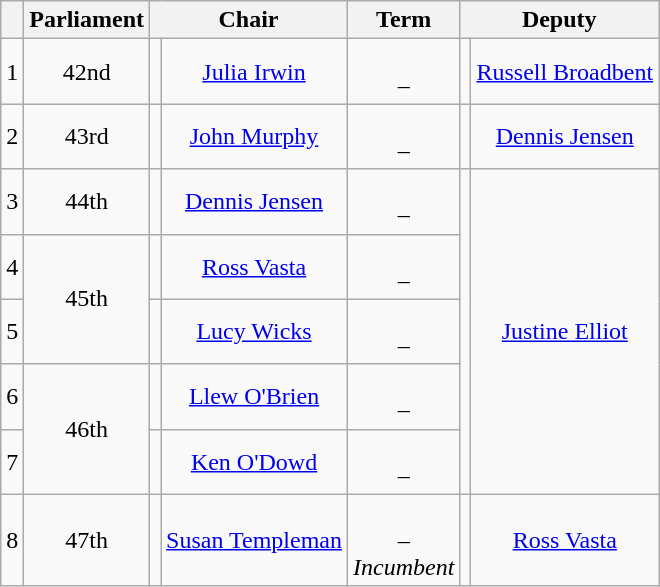<table class="wikitable" style=text-align:center;>
<tr>
<th scope="col"></th>
<th scope="col">Parliament</th>
<th scope="colgroup" colspan="2">Chair</th>
<th scope="col">Term</th>
<th scope="colgroup" colspan="2">Deputy</th>
</tr>
<tr>
<td>1</td>
<td>42nd</td>
<td></td>
<td><a href='#'>Julia Irwin</a></td>
<td><br>–<br></td>
<td></td>
<td><a href='#'>Russell Broadbent</a></td>
</tr>
<tr>
<td>2</td>
<td>43rd</td>
<td></td>
<td><a href='#'>John Murphy</a></td>
<td><br>–<br></td>
<td></td>
<td><a href='#'>Dennis Jensen</a></td>
</tr>
<tr>
<td>3</td>
<td>44th</td>
<td></td>
<td><a href='#'>Dennis Jensen</a></td>
<td><br>–<br></td>
<td rowspan="5" ></td>
<td rowspan="5"><a href='#'>Justine Elliot</a></td>
</tr>
<tr>
<td>4</td>
<td rowspan="2">45th</td>
<td></td>
<td><a href='#'>Ross Vasta</a></td>
<td><br>–<br></td>
</tr>
<tr>
<td>5</td>
<td></td>
<td><a href='#'>Lucy Wicks</a></td>
<td><br>–<br></td>
</tr>
<tr>
<td>6</td>
<td rowspan="2">46th</td>
<td></td>
<td><a href='#'>Llew O'Brien</a></td>
<td><br>–<br></td>
</tr>
<tr>
<td>7</td>
<td></td>
<td><a href='#'>Ken O'Dowd</a></td>
<td><br>–<br></td>
</tr>
<tr>
<td>8</td>
<td>47th</td>
<td></td>
<td><a href='#'>Susan Templeman</a></td>
<td><br>–<br><em>Incumbent</em></td>
<td></td>
<td><a href='#'>Ross Vasta</a></td>
</tr>
</table>
